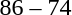<table style="text-align:center;">
<tr>
<th width=200></th>
<th width=100></th>
<th width=200></th>
<th></th>
</tr>
<tr>
<td align=right><strong></strong></td>
<td>86 – 74</td>
<td align=left></td>
</tr>
</table>
